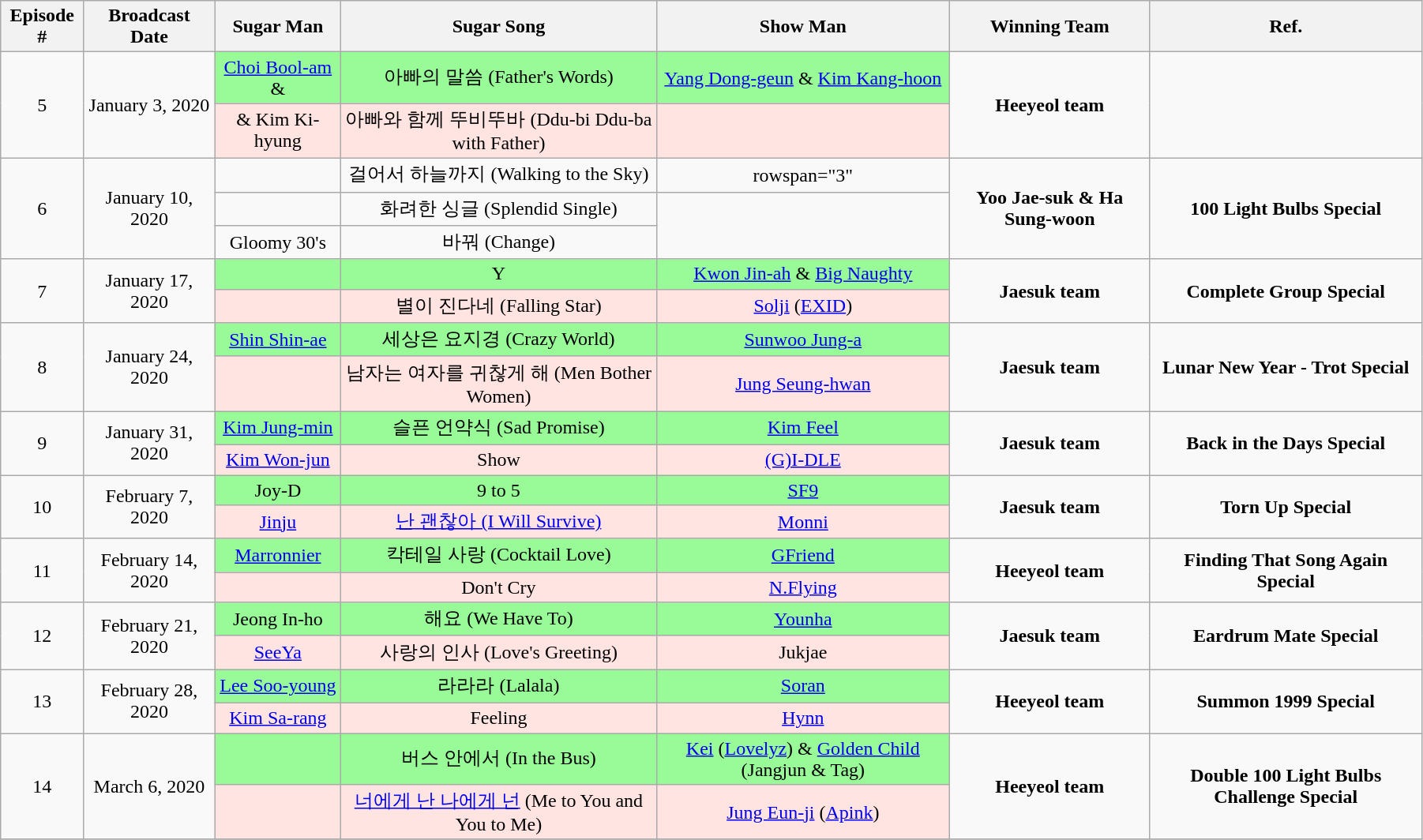<table class="wikitable" style="text-align:center; width:95%;">
<tr>
<th>Episode #</th>
<th>Broadcast Date</th>
<th>Sugar Man</th>
<th>Sugar Song</th>
<th>Show Man</th>
<th>Winning Team</th>
<th>Ref.</th>
</tr>
<tr>
<td rowspan="2">5</td>
<td rowspan="2">January 3, 2020</td>
<td style="background: PaleGreen"><a href='#'>Choi Bool-am</a> & </td>
<td style="background: PaleGreen">아빠의 말씀 (Father's Words)</td>
<td style="background: PaleGreen"><a href='#'>Yang Dong-geun</a> & <a href='#'>Kim Kang-hoon</a></td>
<td rowspan="2" expand="yes"><strong>Heeyeol team</strong></td>
<td rowspan="2"></td>
</tr>
<tr>
<td style="background: MistyRose"> & Kim Ki-hyung</td>
<td style="background: MistyRose">아빠와 함께 뚜비뚜바 (Ddu-bi Ddu-ba with Father)</td>
<td style="background: MistyRose"></td>
</tr>
<tr>
<td rowspan="3">6</td>
<td rowspan="3">January 10, 2020</td>
<td></td>
<td>걸어서 하늘까지 (Walking to the Sky)</td>
<td>rowspan="3" </td>
<td rowspan="3" expand="yes"><strong>Yoo Jae-suk & Ha Sung-woon</strong></td>
<td rowspan="3"><strong>100 Light Bulbs Special</strong><br></td>
</tr>
<tr>
<td></td>
<td>화려한 싱글 (Splendid Single)</td>
</tr>
<tr>
<td>Gloomy 30's</td>
<td>바꿔 (Change)</td>
</tr>
<tr>
<td rowspan="2">7</td>
<td rowspan="2">January 17, 2020</td>
<td style="background: PaleGreen"></td>
<td style="background: PaleGreen">Y</td>
<td style="background: PaleGreen"><a href='#'>Kwon Jin-ah</a> & <a href='#'>Big Naughty</a></td>
<td rowspan="2" expand="yes"><strong>Jaesuk team</strong></td>
<td rowspan="2"><strong>Complete Group Special</strong><br></td>
</tr>
<tr>
<td style="background: MistyRose"></td>
<td style="background: MistyRose">별이 진다네 (Falling Star)</td>
<td style="background: MistyRose"><a href='#'>Solji</a> (<a href='#'>EXID</a>)</td>
</tr>
<tr>
<td rowspan="2">8</td>
<td rowspan="2">January 24, 2020</td>
<td style="background: PaleGreen"><a href='#'>Shin Shin-ae</a></td>
<td style="background: PaleGreen">세상은 요지경 (Crazy World)</td>
<td style="background: PaleGreen"><a href='#'>Sunwoo Jung-a</a></td>
<td rowspan="2" expand="yes"><strong>Jaesuk team</strong></td>
<td rowspan="2"><strong>Lunar New Year - Trot Special</strong><br></td>
</tr>
<tr>
<td style="background: MistyRose"></td>
<td style="background: MistyRose">남자는 여자를 귀찮게 해 (Men Bother Women)</td>
<td style="background: MistyRose"><a href='#'>Jung Seung-hwan</a></td>
</tr>
<tr>
<td rowspan="2">9</td>
<td rowspan="2">January 31, 2020</td>
<td style="background: PaleGreen"><a href='#'>Kim Jung-min</a></td>
<td style="background: PaleGreen">슬픈 언약식 (Sad Promise)</td>
<td style="background: PaleGreen"><a href='#'>Kim Feel</a></td>
<td rowspan="2" expand="yes"><strong>Jaesuk team</strong></td>
<td rowspan="2"><strong>Back in the Days Special</strong><br></td>
</tr>
<tr>
<td style="background: MistyRose"><a href='#'>Kim Won-jun</a></td>
<td style="background: MistyRose">Show</td>
<td style="background: MistyRose"><a href='#'>(G)I-DLE</a></td>
</tr>
<tr>
<td rowspan="2">10</td>
<td rowspan="2">February 7, 2020</td>
<td style="background: PaleGreen">Joy-D</td>
<td style="background: PaleGreen">9 to 5</td>
<td style="background: PaleGreen"><a href='#'>SF9</a></td>
<td rowspan="2" expand="yes"><strong>Jaesuk team</strong></td>
<td rowspan="2"><strong>Torn Up Special</strong><br></td>
</tr>
<tr>
<td style="background: MistyRose"><a href='#'>Jinju</a></td>
<td style="background: MistyRose"><a href='#'>난 괜찮아 (I Will Survive)</a></td>
<td style="background: MistyRose"><a href='#'>Monni</a></td>
</tr>
<tr>
<td rowspan="2">11</td>
<td rowspan="2">February 14, 2020</td>
<td style="background: PaleGreen"><a href='#'>Marronnier</a></td>
<td style="background: PaleGreen">칵테일 사랑 (Cocktail Love)</td>
<td style="background: PaleGreen"><a href='#'>GFriend</a></td>
<td rowspan="2" expand="yes"><strong>Heeyeol team</strong></td>
<td rowspan="2"><strong>Finding That Song Again Special</strong><br></td>
</tr>
<tr>
<td style="background: MistyRose"></td>
<td style="background: MistyRose">Don't Cry</td>
<td style="background: MistyRose"><a href='#'>N.Flying</a></td>
</tr>
<tr>
<td rowspan="2">12</td>
<td rowspan="2">February 21, 2020</td>
<td style="background: PaleGreen">Jeong In-ho</td>
<td style="background: PaleGreen">해요 (We Have To)</td>
<td style="background: PaleGreen"><a href='#'>Younha</a></td>
<td rowspan="2" expand="yes"><strong>Jaesuk team</strong></td>
<td rowspan="2"><strong>Eardrum Mate Special</strong><br></td>
</tr>
<tr>
<td style="background: MistyRose"><a href='#'>SeeYa</a></td>
<td style="background: MistyRose">사랑의 인사 (Love's Greeting)</td>
<td style="background: MistyRose">Jukjae</td>
</tr>
<tr>
<td rowspan="2">13</td>
<td rowspan="2">February 28, 2020</td>
<td style="background: PaleGreen"><a href='#'>Lee Soo-young</a></td>
<td style="background: PaleGreen">라라라 (Lalala)</td>
<td style="background: PaleGreen"><a href='#'>Soran</a></td>
<td rowspan="2" expand="yes"><strong>Heeyeol team</strong></td>
<td rowspan="2"><strong>Summon 1999 Special</strong><br></td>
</tr>
<tr>
<td style="background: MistyRose"><a href='#'>Kim Sa-rang</a></td>
<td style="background: MistyRose">Feeling</td>
<td style="background: MistyRose"><a href='#'>Hynn</a></td>
</tr>
<tr>
<td rowspan="2">14</td>
<td rowspan="2">March 6, 2020</td>
<td style="background: PaleGreen"></td>
<td style="background: PaleGreen">버스 안에서 (In the Bus)</td>
<td style="background: PaleGreen"><a href='#'>Kei</a> (<a href='#'>Lovelyz</a>) & <a href='#'>Golden Child</a> (Jangjun & Tag)</td>
<td rowspan="2" expand="yes"><strong>Heeyeol team</strong></td>
<td rowspan="2"><strong>Double 100 Light Bulbs Challenge Special</strong><br></td>
</tr>
<tr>
<td style="background: MistyRose"></td>
<td style="background: MistyRose"><a href='#'>너에게 난 나에게 넌</a> (Me to You and You to Me)</td>
<td style="background: MistyRose"><a href='#'>Jung Eun-ji</a> (<a href='#'>Apink</a>)</td>
</tr>
<tr>
</tr>
</table>
